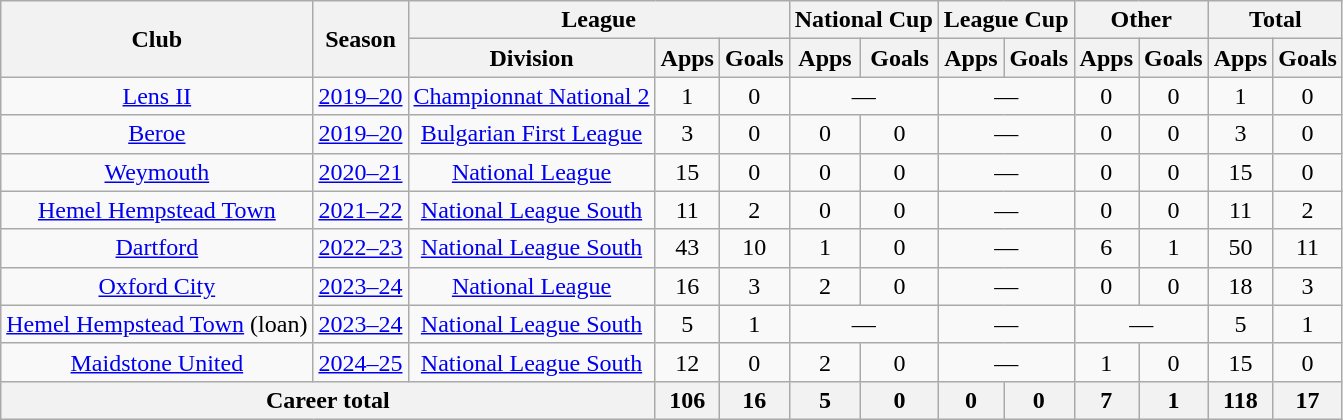<table class="wikitable" style="text-align: center">
<tr>
<th rowspan="2">Club</th>
<th rowspan="2">Season</th>
<th colspan="3">League</th>
<th colspan="2">National Cup</th>
<th colspan="2">League Cup</th>
<th colspan="2">Other</th>
<th colspan="2">Total</th>
</tr>
<tr>
<th>Division</th>
<th>Apps</th>
<th>Goals</th>
<th>Apps</th>
<th>Goals</th>
<th>Apps</th>
<th>Goals</th>
<th>Apps</th>
<th>Goals</th>
<th>Apps</th>
<th>Goals</th>
</tr>
<tr>
<td><a href='#'>Lens II</a></td>
<td><a href='#'>2019–20</a></td>
<td><a href='#'>Championnat National 2</a></td>
<td>1</td>
<td>0</td>
<td colspan="2">—</td>
<td colspan="2">—</td>
<td>0</td>
<td>0</td>
<td>1</td>
<td>0</td>
</tr>
<tr>
<td><a href='#'>Beroe</a></td>
<td><a href='#'>2019–20</a></td>
<td><a href='#'>Bulgarian First League</a></td>
<td>3</td>
<td>0</td>
<td>0</td>
<td>0</td>
<td colspan="2">—</td>
<td>0</td>
<td>0</td>
<td>3</td>
<td>0</td>
</tr>
<tr>
<td><a href='#'>Weymouth</a></td>
<td><a href='#'>2020–21</a></td>
<td><a href='#'>National League</a></td>
<td>15</td>
<td>0</td>
<td>0</td>
<td>0</td>
<td colspan="2">—</td>
<td>0</td>
<td>0</td>
<td>15</td>
<td>0</td>
</tr>
<tr>
<td><a href='#'>Hemel Hempstead Town</a></td>
<td><a href='#'>2021–22</a></td>
<td><a href='#'>National League South</a></td>
<td>11</td>
<td>2</td>
<td>0</td>
<td>0</td>
<td colspan="2">—</td>
<td>0</td>
<td>0</td>
<td>11</td>
<td>2</td>
</tr>
<tr>
<td><a href='#'>Dartford</a></td>
<td><a href='#'>2022–23</a></td>
<td><a href='#'>National League South</a></td>
<td>43</td>
<td>10</td>
<td>1</td>
<td>0</td>
<td colspan="2">—</td>
<td>6</td>
<td>1</td>
<td>50</td>
<td>11</td>
</tr>
<tr>
<td><a href='#'>Oxford City</a></td>
<td><a href='#'>2023–24</a></td>
<td><a href='#'>National League</a></td>
<td>16</td>
<td>3</td>
<td>2</td>
<td>0</td>
<td colspan="2">—</td>
<td>0</td>
<td>0</td>
<td>18</td>
<td>3</td>
</tr>
<tr>
<td><a href='#'>Hemel Hempstead Town</a> (loan)</td>
<td><a href='#'>2023–24</a></td>
<td><a href='#'>National League South</a></td>
<td>5</td>
<td>1</td>
<td colspan="2">—</td>
<td colspan="2">—</td>
<td colspan="2">—</td>
<td>5</td>
<td>1</td>
</tr>
<tr>
<td><a href='#'>Maidstone United</a></td>
<td><a href='#'>2024–25</a></td>
<td><a href='#'>National League South</a></td>
<td>12</td>
<td>0</td>
<td>2</td>
<td>0</td>
<td colspan="2">—</td>
<td>1</td>
<td>0</td>
<td>15</td>
<td>0</td>
</tr>
<tr>
<th colspan="3">Career total</th>
<th>106</th>
<th>16</th>
<th>5</th>
<th>0</th>
<th>0</th>
<th>0</th>
<th>7</th>
<th>1</th>
<th>118</th>
<th>17</th>
</tr>
</table>
